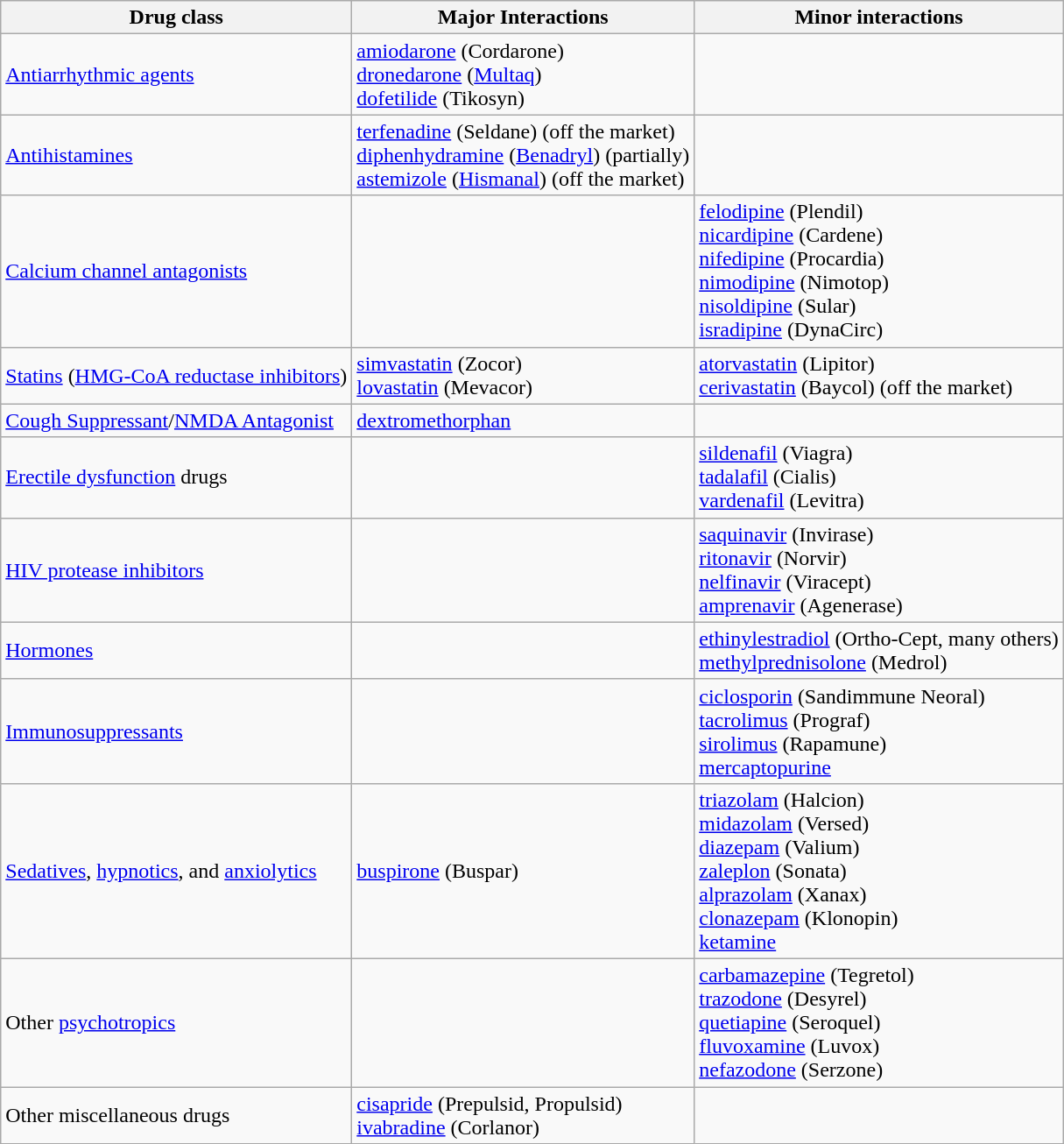<table class="wikitable">
<tr>
<th>Drug class</th>
<th>Major Interactions</th>
<th>Minor interactions</th>
</tr>
<tr>
<td><a href='#'>Antiarrhythmic agents</a></td>
<td><a href='#'>amiodarone</a> (Cordarone)<br><a href='#'>dronedarone</a> (<a href='#'>Multaq</a>)<br><a href='#'>dofetilide</a> (Tikosyn)</td>
<td></td>
</tr>
<tr>
<td><a href='#'>Antihistamines</a></td>
<td><a href='#'>terfenadine</a> (Seldane) (off the market)<br><a href='#'>diphenhydramine</a> (<a href='#'>Benadryl</a>) (partially)<br><a href='#'>astemizole</a> (<a href='#'>Hismanal</a>) (off the market)</td>
<td></td>
</tr>
<tr>
<td><a href='#'>Calcium channel antagonists</a></td>
<td></td>
<td><a href='#'>felodipine</a> (Plendil)<br><a href='#'>nicardipine</a> (Cardene) <br><a href='#'>nifedipine</a> (Procardia)<br><a href='#'>nimodipine</a> (Nimotop)<br><a href='#'>nisoldipine</a> (Sular)<br> <a href='#'>isradipine</a> (DynaCirc)</td>
</tr>
<tr>
<td><a href='#'>Statins</a> (<a href='#'>HMG-CoA reductase inhibitors</a>)</td>
<td><a href='#'>simvastatin</a> (Zocor) <br> <a href='#'>lovastatin</a> (Mevacor)</td>
<td><a href='#'>atorvastatin</a> (Lipitor)<br><a href='#'>cerivastatin</a> (Baycol) (off the market)</td>
</tr>
<tr>
<td><a href='#'>Cough Suppressant</a>/<a href='#'>NMDA Antagonist</a></td>
<td><a href='#'>dextromethorphan</a></td>
<td></td>
</tr>
<tr>
<td><a href='#'>Erectile dysfunction</a> drugs</td>
<td></td>
<td><a href='#'>sildenafil</a> (Viagra)<br><a href='#'>tadalafil</a> (Cialis) <br> <a href='#'>vardenafil</a> (Levitra)</td>
</tr>
<tr>
<td><a href='#'>HIV protease inhibitors</a></td>
<td></td>
<td><a href='#'>saquinavir</a> (Invirase)<br><a href='#'>ritonavir</a> (Norvir)<br><a href='#'>nelfinavir</a> (Viracept)<br><a href='#'>amprenavir</a> (Agenerase)</td>
</tr>
<tr>
<td><a href='#'>Hormones</a></td>
<td></td>
<td><a href='#'>ethinylestradiol</a> (Ortho-Cept, many others)<br> <a href='#'>methylprednisolone</a> (Medrol)</td>
</tr>
<tr>
<td><a href='#'>Immunosuppressants</a></td>
<td></td>
<td><a href='#'>ciclosporin</a> (Sandimmune Neoral)<br><a href='#'>tacrolimus</a> (Prograf)<br><a href='#'>sirolimus</a> (Rapamune)<br><a href='#'>mercaptopurine</a></td>
</tr>
<tr>
<td><a href='#'>Sedatives</a>, <a href='#'>hypnotics</a>, and <a href='#'>anxiolytics</a></td>
<td><a href='#'>buspirone</a> (Buspar)</td>
<td><a href='#'>triazolam</a> (Halcion)<br><a href='#'>midazolam</a> (Versed)<br><a href='#'>diazepam</a> (Valium)<br><a href='#'>zaleplon</a> (Sonata)<br><a href='#'>alprazolam</a> (Xanax)<br><a href='#'>clonazepam</a> (Klonopin)<br><a href='#'>ketamine</a></td>
</tr>
<tr>
<td>Other <a href='#'>psychotropics</a></td>
<td></td>
<td><a href='#'>carbamazepine</a> (Tegretol) <br><a href='#'>trazodone</a> (Desyrel)<br><a href='#'>quetiapine</a> (Seroquel)<br><a href='#'>fluvoxamine</a> (Luvox)<br> <a href='#'>nefazodone</a> (Serzone)</td>
</tr>
<tr>
<td>Other miscellaneous drugs</td>
<td><a href='#'>cisapride</a> (Prepulsid, Propulsid) <br> <a href='#'>ivabradine</a> (Corlanor)</td>
<td></td>
</tr>
</table>
